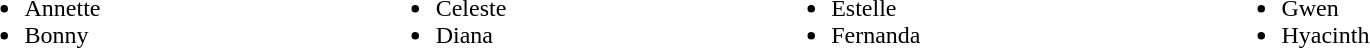<table width="90%">
<tr>
<td><br><ul><li>Annette</li><li>Bonny</li></ul></td>
<td><br><ul><li>Celeste</li><li>Diana</li></ul></td>
<td><br><ul><li>Estelle</li><li>Fernanda</li></ul></td>
<td><br><ul><li>Gwen</li><li>Hyacinth</li></ul></td>
</tr>
</table>
